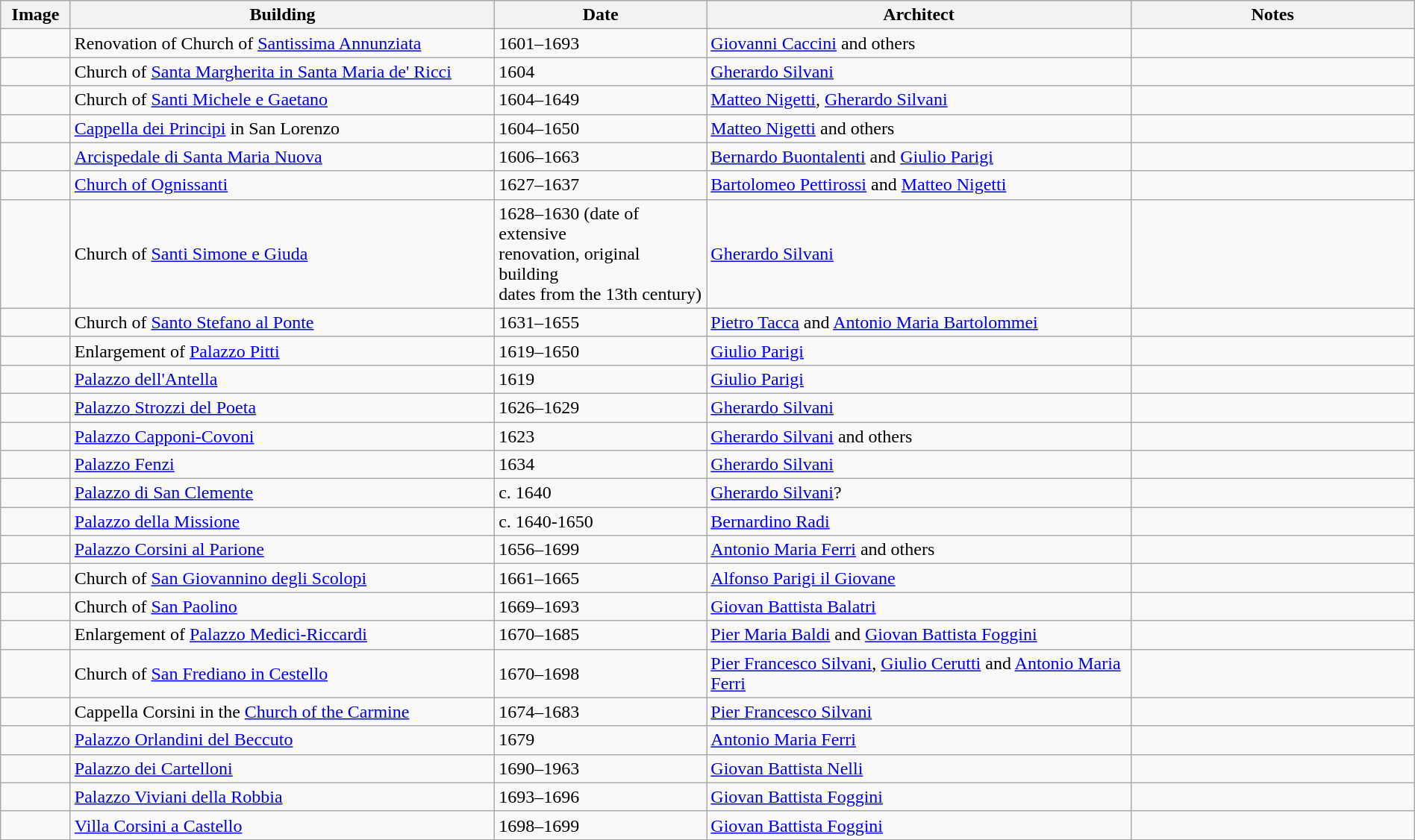<table class="wikitable" width="100%">
<tr>
<th style="width:55px">Image</th>
<th style="width:30%">Building</th>
<th style="width:15%">Date</th>
<th style="width:30%">Architect</th>
<th>Notes</th>
</tr>
<tr>
<td></td>
<td>Renovation of Church of <a href='#'>Santissima Annunziata</a></td>
<td>1601–1693</td>
<td><a href='#'>Giovanni Caccini</a> and others</td>
<td></td>
</tr>
<tr>
<td></td>
<td>Church of <a href='#'>Santa Margherita in Santa Maria de' Ricci</a></td>
<td>1604</td>
<td><a href='#'>Gherardo Silvani</a></td>
<td></td>
</tr>
<tr>
<td></td>
<td>Church of <a href='#'>Santi Michele e Gaetano</a></td>
<td>1604–1649</td>
<td><a href='#'>Matteo Nigetti</a>, <a href='#'>Gherardo Silvani</a></td>
<td></td>
</tr>
<tr>
<td></td>
<td><a href='#'>Cappella dei Principi</a> in San Lorenzo</td>
<td>1604–1650</td>
<td><a href='#'>Matteo Nigetti</a> and others</td>
<td></td>
</tr>
<tr>
<td></td>
<td><a href='#'>Arcispedale di Santa Maria Nuova</a></td>
<td>1606–1663</td>
<td><a href='#'>Bernardo Buontalenti</a> and <a href='#'>Giulio Parigi</a></td>
<td></td>
</tr>
<tr>
<td></td>
<td><a href='#'>Church of Ognissanti</a></td>
<td>1627–1637</td>
<td><a href='#'>Bartolomeo Pettirossi</a> and <a href='#'>Matteo Nigetti</a></td>
<td></td>
</tr>
<tr>
<td></td>
<td>Church of <a href='#'>Santi Simone e Giuda</a></td>
<td>1628–1630 (date of extensive<br>renovation, original building<br> dates from the 13th century)</td>
<td><a href='#'>Gherardo Silvani</a></td>
<td></td>
</tr>
<tr>
<td></td>
<td>Church of <a href='#'>Santo Stefano al Ponte</a></td>
<td>1631–1655</td>
<td><a href='#'>Pietro Tacca</a> and <a href='#'>Antonio Maria Bartolommei</a></td>
<td></td>
</tr>
<tr>
<td></td>
<td>Enlargement of <a href='#'>Palazzo Pitti</a></td>
<td>1619–1650</td>
<td><a href='#'>Giulio Parigi</a></td>
<td></td>
</tr>
<tr>
<td></td>
<td><a href='#'>Palazzo dell'Antella</a></td>
<td>1619</td>
<td><a href='#'>Giulio Parigi</a></td>
<td></td>
</tr>
<tr>
<td></td>
<td><a href='#'>Palazzo Strozzi del Poeta</a></td>
<td>1626–1629</td>
<td><a href='#'>Gherardo Silvani</a></td>
<td></td>
</tr>
<tr>
<td></td>
<td><a href='#'>Palazzo Capponi-Covoni</a></td>
<td>1623</td>
<td><a href='#'>Gherardo Silvani</a> and others</td>
<td></td>
</tr>
<tr>
<td></td>
<td><a href='#'>Palazzo Fenzi</a></td>
<td>1634</td>
<td><a href='#'>Gherardo Silvani</a></td>
<td></td>
</tr>
<tr>
<td></td>
<td><a href='#'>Palazzo di San Clemente</a></td>
<td>c. 1640</td>
<td><a href='#'>Gherardo Silvani</a>?</td>
<td></td>
</tr>
<tr>
<td></td>
<td><a href='#'>Palazzo della Missione</a></td>
<td>c. 1640-1650</td>
<td><a href='#'>Bernardino Radi</a></td>
<td></td>
</tr>
<tr>
<td></td>
<td><a href='#'>Palazzo Corsini al Parione</a></td>
<td>1656–1699</td>
<td><a href='#'>Antonio Maria Ferri</a> and others</td>
<td></td>
</tr>
<tr>
<td></td>
<td>Church of <a href='#'>San Giovannino degli Scolopi</a></td>
<td>1661–1665</td>
<td><a href='#'>Alfonso Parigi il Giovane</a></td>
<td></td>
</tr>
<tr>
<td></td>
<td>Church of <a href='#'>San Paolino</a></td>
<td>1669–1693</td>
<td><a href='#'>Giovan Battista Balatri</a></td>
<td></td>
</tr>
<tr>
<td></td>
<td>Enlargement of <a href='#'>Palazzo Medici-Riccardi</a></td>
<td>1670–1685</td>
<td><a href='#'>Pier Maria Baldi</a> and <a href='#'>Giovan Battista Foggini</a></td>
<td></td>
</tr>
<tr>
<td></td>
<td>Church of <a href='#'>San Frediano in Cestello</a></td>
<td>1670–1698</td>
<td><a href='#'>Pier Francesco Silvani</a>, <a href='#'>Giulio Cerutti</a> and <a href='#'>Antonio Maria Ferri</a></td>
<td></td>
</tr>
<tr>
<td></td>
<td>Cappella Corsini in the <a href='#'>Church of the Carmine</a></td>
<td>1674–1683</td>
<td><a href='#'>Pier Francesco Silvani</a></td>
<td></td>
</tr>
<tr>
<td></td>
<td><a href='#'>Palazzo Orlandini del Beccuto</a></td>
<td>1679</td>
<td><a href='#'>Antonio Maria Ferri</a></td>
<td></td>
</tr>
<tr>
<td></td>
<td><a href='#'>Palazzo dei Cartelloni</a></td>
<td>1690–1963</td>
<td><a href='#'>Giovan Battista Nelli</a></td>
<td></td>
</tr>
<tr>
<td></td>
<td><a href='#'>Palazzo Viviani della Robbia</a></td>
<td>1693–1696</td>
<td><a href='#'>Giovan Battista Foggini</a></td>
<td></td>
</tr>
<tr>
<td></td>
<td><a href='#'>Villa Corsini a Castello</a></td>
<td>1698–1699</td>
<td><a href='#'>Giovan Battista Foggini</a></td>
<td></td>
</tr>
</table>
